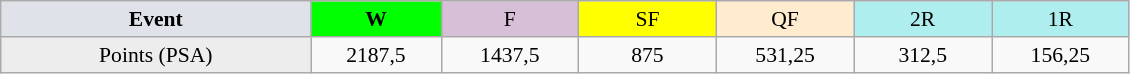<table class=wikitable style=font-size:90%;text-align:center>
<tr>
<td width=200 colspan=1 bgcolor=#dfe2e9><strong>Event</strong></td>
<td width=80 bgcolor=lime><strong>W</strong></td>
<td width=85 bgcolor=#D8BFD8>F</td>
<td width=85 bgcolor=#FFFF00>SF</td>
<td width=85 bgcolor=#ffebcd>QF</td>
<td width=85 bgcolor=#afeeee>2R</td>
<td width=85 bgcolor=#afeeee>1R</td>
</tr>
<tr>
<td bgcolor=#EDEDED>Points (PSA)</td>
<td>2187,5</td>
<td>1437,5</td>
<td>875</td>
<td>531,25</td>
<td>312,5</td>
<td>156,25</td>
</tr>
</table>
